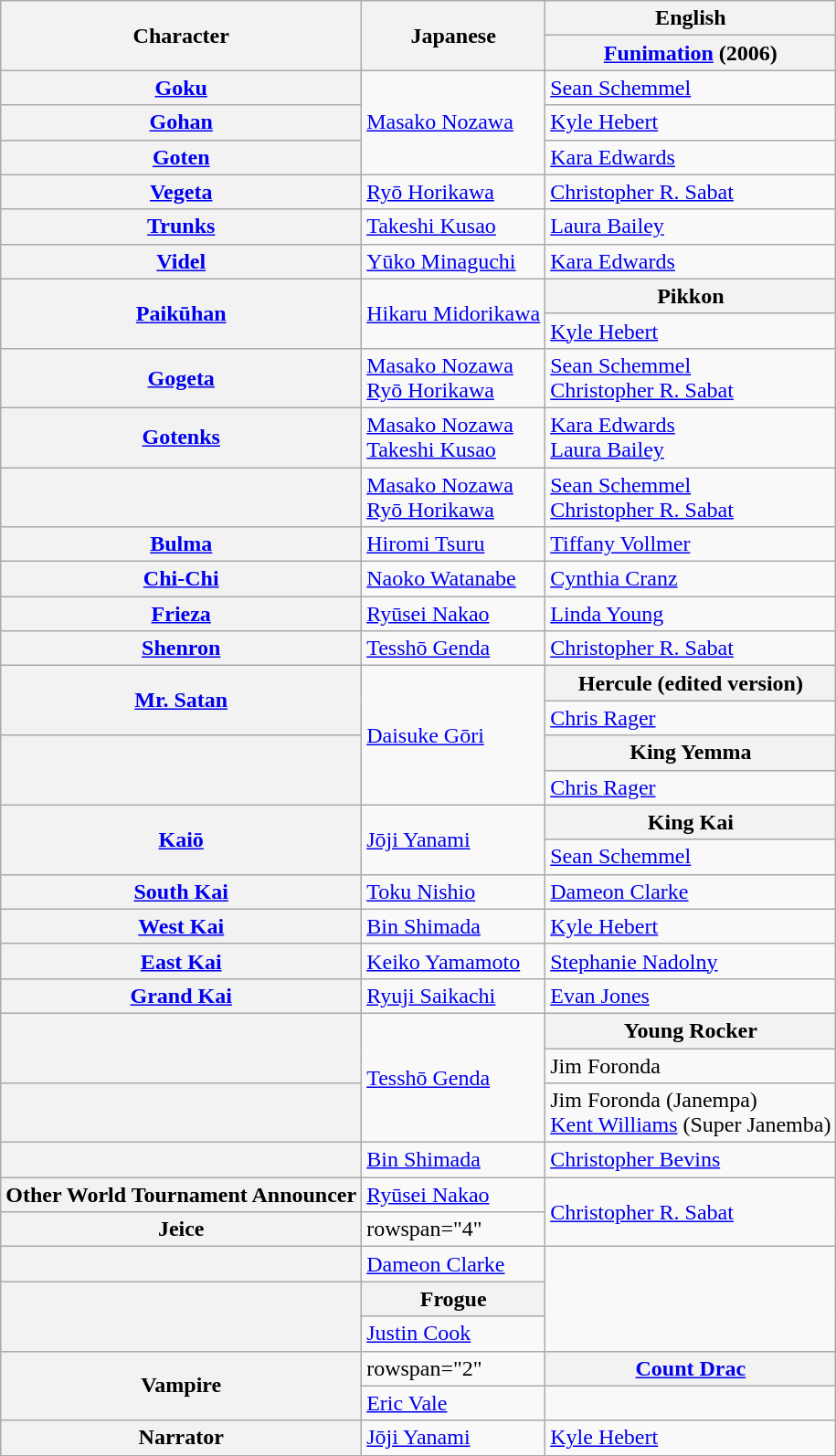<table class="wikitable plainrowheaders">
<tr>
<th rowspan="2">Character</th>
<th rowspan="2">Japanese</th>
<th>English</th>
</tr>
<tr>
<th><a href='#'>Funimation</a> (2006)</th>
</tr>
<tr>
<th scope="row"><a href='#'>Goku</a></th>
<td rowspan="3"><a href='#'>Masako Nozawa</a></td>
<td><a href='#'>Sean Schemmel</a></td>
</tr>
<tr>
<th scope="row"><a href='#'>Gohan</a></th>
<td><a href='#'>Kyle Hebert</a></td>
</tr>
<tr>
<th scope="row"><a href='#'>Goten</a></th>
<td><a href='#'>Kara Edwards</a></td>
</tr>
<tr>
<th scope="row"><a href='#'>Vegeta</a></th>
<td><a href='#'>Ryō Horikawa</a></td>
<td><a href='#'>Christopher R. Sabat</a></td>
</tr>
<tr>
<th scope="row"><a href='#'>Trunks</a></th>
<td><a href='#'>Takeshi Kusao</a></td>
<td><a href='#'>Laura Bailey</a></td>
</tr>
<tr>
<th scope="row"><a href='#'>Videl</a></th>
<td><a href='#'>Yūko Minaguchi</a></td>
<td><a href='#'>Kara Edwards</a></td>
</tr>
<tr>
<th rowspan="2" scope="row"><a href='#'>Paikūhan</a></th>
<td rowspan="2"><a href='#'>Hikaru Midorikawa</a></td>
<th>Pikkon</th>
</tr>
<tr>
<td><a href='#'>Kyle Hebert</a></td>
</tr>
<tr>
<th scope="row"><a href='#'>Gogeta</a></th>
<td><a href='#'>Masako Nozawa</a><br><a href='#'>Ryō Horikawa</a></td>
<td><a href='#'>Sean Schemmel</a><br><a href='#'>Christopher R. Sabat</a></td>
</tr>
<tr>
<th scope="row"><a href='#'>Gotenks</a></th>
<td><a href='#'>Masako Nozawa</a><br><a href='#'>Takeshi Kusao</a></td>
<td><a href='#'>Kara Edwards</a><br><a href='#'>Laura Bailey</a></td>
</tr>
<tr>
<th scope="row"></th>
<td><a href='#'>Masako Nozawa</a><br><a href='#'>Ryō Horikawa</a></td>
<td><a href='#'>Sean Schemmel</a><br><a href='#'>Christopher R. Sabat</a></td>
</tr>
<tr>
<th scope="row"><a href='#'>Bulma</a></th>
<td><a href='#'>Hiromi Tsuru</a></td>
<td><a href='#'>Tiffany Vollmer</a></td>
</tr>
<tr>
<th scope="row"><a href='#'>Chi-Chi</a></th>
<td><a href='#'>Naoko Watanabe</a></td>
<td><a href='#'>Cynthia Cranz</a></td>
</tr>
<tr>
<th scope="row"><a href='#'>Frieza</a></th>
<td><a href='#'>Ryūsei Nakao</a></td>
<td><a href='#'>Linda Young</a></td>
</tr>
<tr>
<th scope="row"><a href='#'>Shenron</a></th>
<td><a href='#'>Tesshō Genda</a></td>
<td><a href='#'>Christopher R. Sabat</a></td>
</tr>
<tr>
<th scope="row" rowspan="2"><a href='#'>Mr. Satan</a></th>
<td rowspan="4"><a href='#'>Daisuke Gōri</a></td>
<th>Hercule (edited version)</th>
</tr>
<tr>
<td><a href='#'>Chris Rager</a></td>
</tr>
<tr>
<th scope="row" rowspan="2"></th>
<th>King Yemma</th>
</tr>
<tr>
<td><a href='#'>Chris Rager</a></td>
</tr>
<tr>
<th scope="row" rowspan="2"><a href='#'>Kaiō</a></th>
<td rowspan="2"><a href='#'>Jōji Yanami</a></td>
<th>King Kai</th>
</tr>
<tr>
<td><a href='#'>Sean Schemmel</a></td>
</tr>
<tr>
<th scope="row"><a href='#'>South Kai</a></th>
<td><a href='#'>Toku Nishio</a></td>
<td><a href='#'>Dameon Clarke</a></td>
</tr>
<tr>
<th scope="row"><a href='#'>West Kai</a></th>
<td><a href='#'>Bin Shimada</a></td>
<td><a href='#'>Kyle Hebert</a></td>
</tr>
<tr>
<th scope="row"><a href='#'>East Kai</a></th>
<td><a href='#'>Keiko Yamamoto</a></td>
<td><a href='#'>Stephanie Nadolny</a></td>
</tr>
<tr>
<th scope="row"><a href='#'>Grand Kai</a></th>
<td><a href='#'>Ryuji Saikachi</a></td>
<td><a href='#'>Evan Jones</a></td>
</tr>
<tr>
<th scope="row" rowspan="2"></th>
<td scope="row" rowspan="3"><a href='#'>Tesshō Genda</a></td>
<th>Young Rocker</th>
</tr>
<tr>
<td>Jim Foronda</td>
</tr>
<tr>
<th scope="row"></th>
<td>Jim Foronda (Janempa)<br><a href='#'>Kent Williams</a> (Super Janemba)</td>
</tr>
<tr>
<th scope="row"></th>
<td><a href='#'>Bin Shimada</a></td>
<td><a href='#'>Christopher Bevins</a></td>
</tr>
<tr>
<th scope="row">Other World Tournament Announcer</th>
<td><a href='#'>Ryūsei Nakao</a></td>
<td rowspan="2"><a href='#'>Christopher R. Sabat</a></td>
</tr>
<tr>
<th scope="row">Jeice</th>
<td>rowspan="4" </td>
</tr>
<tr>
<th scope="row"></th>
<td><a href='#'>Dameon Clarke</a></td>
</tr>
<tr>
<th rowspan="2" scope="row"></th>
<th>Frogue</th>
</tr>
<tr>
<td><a href='#'>Justin Cook</a></td>
</tr>
<tr>
<th scope="row" rowspan="2">Vampire</th>
<td>rowspan="2" </td>
<th><a href='#'>Count Drac</a></th>
</tr>
<tr>
<td><a href='#'>Eric Vale</a></td>
</tr>
<tr>
<th scope="row">Narrator</th>
<td><a href='#'>Jōji Yanami</a></td>
<td><a href='#'>Kyle Hebert</a></td>
</tr>
</table>
